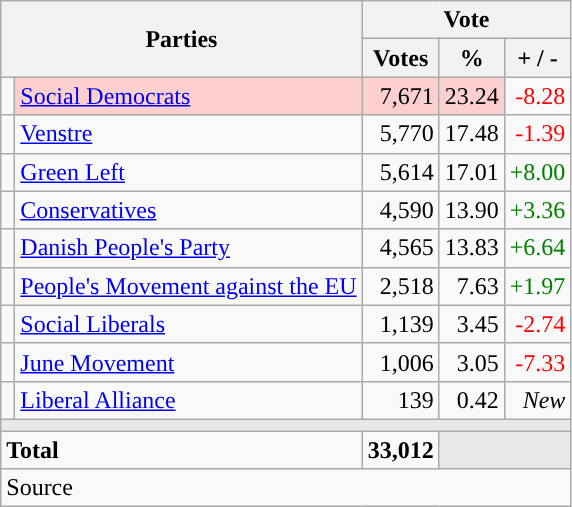<table class="wikitable" style="text-align:right;">
<tr>
<th style="text-align:centre;" rowspan="2" colspan="2" width="225">Parties</th>
<th colspan="3">Vote</th>
</tr>
<tr>
<th width="15">Votes</th>
<th width="15">%</th>
<th width="15">+ / -</th>
</tr>
<tr>
<td width="2" style="color:inherit;background:"></td>
<td bgcolor=#fbd0ce   align="left"><a href='#'>Social Democrats</a></td>
<td bgcolor=#fbd0ce>7,671</td>
<td bgcolor=#fbd0ce>23.24</td>
<td style=color:red;>-8.28</td>
</tr>
<tr>
<td width="2" style="color:inherit;background:"></td>
<td align="left"><a href='#'>Venstre</a></td>
<td>5,770</td>
<td>17.48</td>
<td style=color:red;>-1.39</td>
</tr>
<tr>
<td width="2" style="color:inherit;background:"></td>
<td align="left"><a href='#'>Green Left</a></td>
<td>5,614</td>
<td>17.01</td>
<td style=color:green;>+8.00</td>
</tr>
<tr>
<td width="2" style="color:inherit;background:"></td>
<td align="left"><a href='#'>Conservatives</a></td>
<td>4,590</td>
<td>13.90</td>
<td style=color:green;>+3.36</td>
</tr>
<tr>
<td width="2" style="color:inherit;background:"></td>
<td align="left"><a href='#'>Danish People's Party</a></td>
<td>4,565</td>
<td>13.83</td>
<td style=color:green;>+6.64</td>
</tr>
<tr>
<td width="2" style="color:inherit;background:"></td>
<td align="left"><a href='#'>People's Movement against the EU</a></td>
<td>2,518</td>
<td>7.63</td>
<td style=color:green;>+1.97</td>
</tr>
<tr>
<td width="2" style="color:inherit;background:"></td>
<td align="left"><a href='#'>Social Liberals</a></td>
<td>1,139</td>
<td>3.45</td>
<td style=color:red;>-2.74</td>
</tr>
<tr>
<td width="2" style="color:inherit;background:"></td>
<td align="left"><a href='#'>June Movement</a></td>
<td>1,006</td>
<td>3.05</td>
<td style=color:red;>-7.33</td>
</tr>
<tr>
<td width="2" style="color:inherit;background:"></td>
<td align="left"><a href='#'>Liberal Alliance</a></td>
<td>139</td>
<td>0.42</td>
<td><em>New</em></td>
</tr>
<tr>
<td colspan="7" bgcolor="#E9E9E9"></td>
</tr>
<tr>
<td align="left" colspan="2"><strong>Total</strong></td>
<td><strong>33,012</strong></td>
<td bgcolor="#E9E9E9" colspan="2"></td>
</tr>
<tr>
<td align="left" colspan="6">Source</td>
</tr>
</table>
